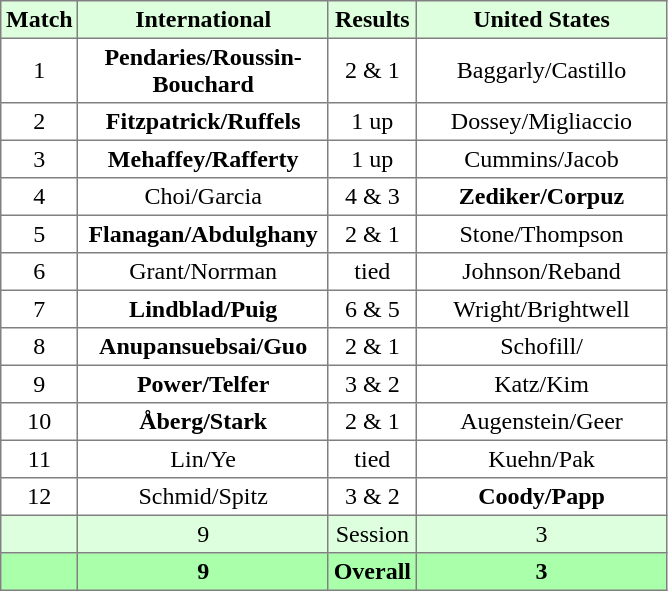<table border="1" cellpadding="3" style="border-collapse:collapse; text-align:center;">
<tr style="background:#ddffdd;">
<th>Match</th>
<th width="160">International</th>
<th>Results</th>
<th width="160">United States</th>
</tr>
<tr>
<td>1</td>
<td><strong>Pendaries/Roussin-Bouchard</strong></td>
<td>2 & 1</td>
<td>Baggarly/Castillo</td>
</tr>
<tr>
<td>2</td>
<td><strong>Fitzpatrick/Ruffels</strong></td>
<td>1 up</td>
<td>Dossey/Migliaccio</td>
</tr>
<tr>
<td>3</td>
<td><strong>Mehaffey/Rafferty</strong></td>
<td>1 up</td>
<td>Cummins/Jacob</td>
</tr>
<tr>
<td>4</td>
<td>Choi/Garcia</td>
<td>4 & 3</td>
<td><strong>Zediker/Corpuz</strong></td>
</tr>
<tr>
<td>5</td>
<td><strong>Flanagan/Abdulghany</strong></td>
<td>2 & 1</td>
<td>Stone/Thompson</td>
</tr>
<tr>
<td>6</td>
<td>Grant/Norrman</td>
<td>tied</td>
<td>Johnson/Reband</td>
</tr>
<tr>
<td>7</td>
<td><strong>Lindblad/Puig</strong></td>
<td>6 & 5</td>
<td>Wright/Brightwell</td>
</tr>
<tr>
<td>8</td>
<td><strong>Anupansuebsai/Guo</strong></td>
<td>2 & 1</td>
<td>Schofill/</td>
</tr>
<tr>
<td>9</td>
<td><strong>Power/Telfer</strong></td>
<td>3 & 2</td>
<td>Katz/Kim</td>
</tr>
<tr>
<td>10</td>
<td><strong>Åberg/Stark</strong></td>
<td>2 & 1</td>
<td>Augenstein/Geer</td>
</tr>
<tr>
<td>11</td>
<td>Lin/Ye</td>
<td>tied</td>
<td>Kuehn/Pak</td>
</tr>
<tr>
<td>12</td>
<td>Schmid/Spitz</td>
<td>3 & 2</td>
<td><strong>Coody/Papp</strong></td>
</tr>
<tr style="background:#ddffdd;">
<td></td>
<td>9</td>
<td>Session</td>
<td>3</td>
</tr>
<tr style="background:#aaffaa;">
<th></th>
<th>9</th>
<th>Overall</th>
<th>3</th>
</tr>
</table>
